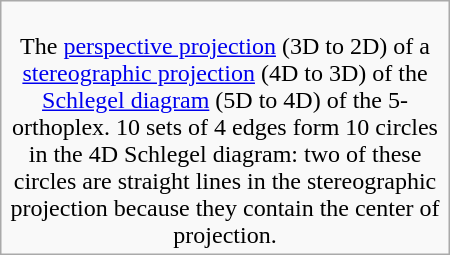<table class=wikitable width=300px]>
<tr>
<td align=center><br>The <a href='#'>perspective projection</a> (3D to 2D) of a <a href='#'>stereographic projection</a> (4D to 3D) of the <a href='#'>Schlegel diagram</a> (5D to 4D) of the 5-orthoplex. 10 sets of 4 edges form 10 circles in the 4D Schlegel diagram: two of these circles are straight lines in the stereographic projection because they contain the center of projection.</td>
</tr>
</table>
